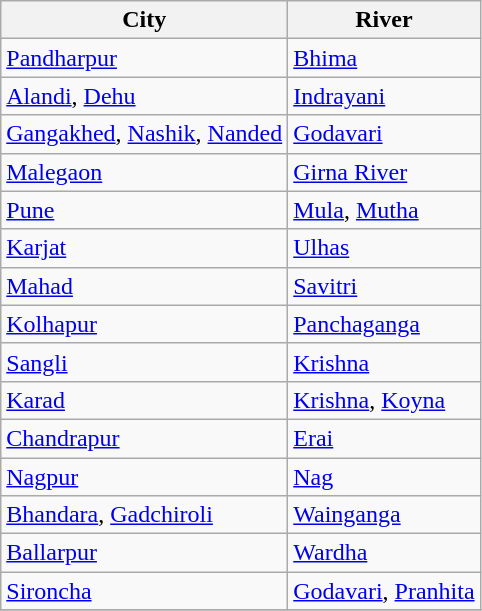<table class="wikitable sortable">
<tr>
<th>City</th>
<th>River</th>
</tr>
<tr>
<td><a href='#'>Pandharpur</a></td>
<td><a href='#'>Bhima</a></td>
</tr>
<tr>
<td><a href='#'>Alandi</a>, <a href='#'>Dehu</a></td>
<td><a href='#'>Indrayani</a></td>
</tr>
<tr>
<td><a href='#'>Gangakhed</a>, <a href='#'>Nashik</a>, <a href='#'>Nanded</a></td>
<td><a href='#'>Godavari</a></td>
</tr>
<tr>
<td><a href='#'>Malegaon</a></td>
<td><a href='#'>Girna River</a></td>
</tr>
<tr>
<td><a href='#'>Pune</a></td>
<td><a href='#'>Mula</a>, <a href='#'>Mutha</a></td>
</tr>
<tr>
<td><a href='#'>Karjat</a></td>
<td><a href='#'>Ulhas</a></td>
</tr>
<tr>
<td><a href='#'>Mahad</a></td>
<td><a href='#'>Savitri</a></td>
</tr>
<tr>
<td><a href='#'>Kolhapur</a></td>
<td><a href='#'>Panchaganga</a></td>
</tr>
<tr>
<td><a href='#'>Sangli</a></td>
<td><a href='#'>Krishna</a></td>
</tr>
<tr>
<td><a href='#'>Karad</a></td>
<td><a href='#'>Krishna</a>, <a href='#'>Koyna</a></td>
</tr>
<tr>
<td><a href='#'>Chandrapur</a></td>
<td><a href='#'>Erai</a></td>
</tr>
<tr>
<td><a href='#'>Nagpur</a></td>
<td><a href='#'>Nag</a></td>
</tr>
<tr>
<td><a href='#'>Bhandara</a>, <a href='#'>Gadchiroli</a></td>
<td><a href='#'>Wainganga</a></td>
</tr>
<tr>
<td><a href='#'>Ballarpur</a></td>
<td><a href='#'>Wardha</a></td>
</tr>
<tr>
<td><a href='#'>Sironcha</a></td>
<td><a href='#'>Godavari</a>, <a href='#'>Pranhita</a></td>
</tr>
<tr>
</tr>
</table>
